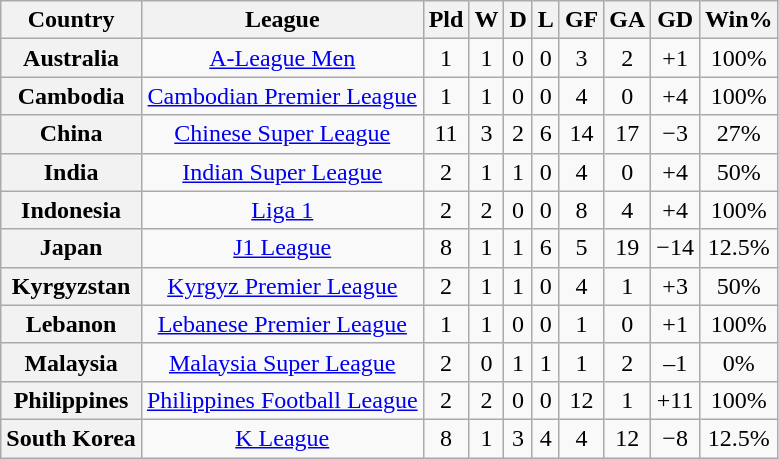<table class="wikitable sortable plainrowheaders" style="text-align:center">
<tr>
<th scope="col">Country</th>
<th scope="col">League</th>
<th scope="col">Pld</th>
<th scope="col">W</th>
<th scope="col">D</th>
<th scope="col">L</th>
<th scope="col">GF</th>
<th scope="col">GA</th>
<th scope="col">GD</th>
<th scope="col">Win%</th>
</tr>
<tr>
<th>Australia</th>
<td><a href='#'>A-League Men</a></td>
<td>1</td>
<td>1</td>
<td>0</td>
<td>0</td>
<td>3</td>
<td>2</td>
<td>+1</td>
<td>100%</td>
</tr>
<tr>
<th>Cambodia</th>
<td><a href='#'>Cambodian Premier League</a></td>
<td>1</td>
<td>1</td>
<td>0</td>
<td>0</td>
<td>4</td>
<td>0</td>
<td>+4</td>
<td>100%</td>
</tr>
<tr>
<th>China</th>
<td><a href='#'>Chinese Super League</a></td>
<td>11</td>
<td>3</td>
<td>2</td>
<td>6</td>
<td>14</td>
<td>17</td>
<td>−3</td>
<td>27%</td>
</tr>
<tr>
<th>India</th>
<td><a href='#'>Indian Super League</a></td>
<td>2</td>
<td>1</td>
<td>1</td>
<td>0</td>
<td>4</td>
<td>0</td>
<td>+4</td>
<td>50%</td>
</tr>
<tr>
<th>Indonesia</th>
<td><a href='#'>Liga 1</a></td>
<td>2</td>
<td>2</td>
<td>0</td>
<td>0</td>
<td>8</td>
<td>4</td>
<td>+4</td>
<td>100%</td>
</tr>
<tr>
<th>Japan</th>
<td><a href='#'>J1 League</a></td>
<td>8</td>
<td>1</td>
<td>1</td>
<td>6</td>
<td>5</td>
<td>19</td>
<td>−14</td>
<td>12.5%</td>
</tr>
<tr>
<th>Kyrgyzstan</th>
<td><a href='#'>Kyrgyz Premier League</a></td>
<td>2</td>
<td>1</td>
<td>1</td>
<td>0</td>
<td>4</td>
<td>1</td>
<td>+3</td>
<td>50%</td>
</tr>
<tr>
<th>Lebanon</th>
<td><a href='#'>Lebanese Premier League</a></td>
<td>1</td>
<td>1</td>
<td>0</td>
<td>0</td>
<td>1</td>
<td>0</td>
<td>+1</td>
<td>100%</td>
</tr>
<tr>
<th>Malaysia</th>
<td><a href='#'>Malaysia Super League</a></td>
<td>2</td>
<td>0</td>
<td>1</td>
<td>1</td>
<td>1</td>
<td>2</td>
<td>–1</td>
<td>0%</td>
</tr>
<tr>
<th>Philippines</th>
<td><a href='#'>Philippines Football League</a></td>
<td>2</td>
<td>2</td>
<td>0</td>
<td>0</td>
<td>12</td>
<td>1</td>
<td>+11</td>
<td>100%</td>
</tr>
<tr>
<th>South Korea</th>
<td><a href='#'>K League</a></td>
<td>8</td>
<td>1</td>
<td>3</td>
<td>4</td>
<td>4</td>
<td>12</td>
<td>−8</td>
<td>12.5%</td>
</tr>
</table>
